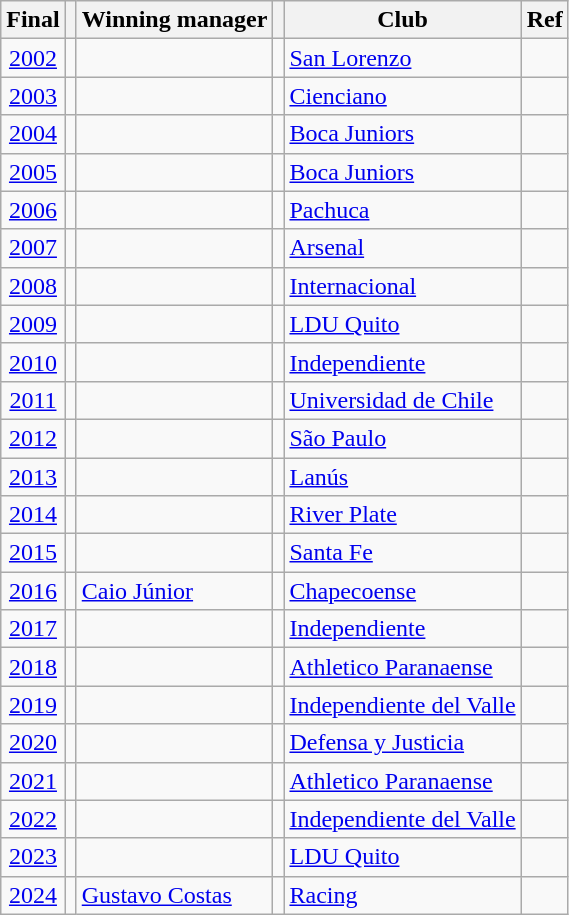<table class="sortable wikitable">
<tr>
<th>Final</th>
<th></th>
<th>Winning manager</th>
<th></th>
<th>Club</th>
<th class="unsortable">Ref</th>
</tr>
<tr>
<td align=center><a href='#'>2002</a></td>
<td></td>
<td></td>
<td></td>
<td><a href='#'>San Lorenzo</a></td>
<td align=center></td>
</tr>
<tr>
<td align=center><a href='#'>2003</a></td>
<td></td>
<td></td>
<td></td>
<td><a href='#'>Cienciano</a></td>
<td align=center></td>
</tr>
<tr>
<td align=center><a href='#'>2004</a></td>
<td></td>
<td></td>
<td></td>
<td><a href='#'>Boca Juniors</a></td>
<td align=center></td>
</tr>
<tr>
<td align=center><a href='#'>2005</a></td>
<td></td>
<td></td>
<td></td>
<td><a href='#'>Boca Juniors</a></td>
<td align=center></td>
</tr>
<tr>
<td align=center><a href='#'>2006</a></td>
<td></td>
<td></td>
<td></td>
<td><a href='#'>Pachuca</a></td>
<td align=center></td>
</tr>
<tr>
<td align=center><a href='#'>2007</a></td>
<td></td>
<td></td>
<td></td>
<td><a href='#'>Arsenal</a></td>
<td align=center></td>
</tr>
<tr>
<td align=center><a href='#'>2008</a></td>
<td></td>
<td></td>
<td></td>
<td><a href='#'>Internacional</a></td>
<td align=center></td>
</tr>
<tr>
<td align=center><a href='#'>2009</a></td>
<td></td>
<td></td>
<td></td>
<td><a href='#'>LDU Quito</a></td>
<td align=center></td>
</tr>
<tr>
<td align=center><a href='#'>2010</a></td>
<td></td>
<td></td>
<td></td>
<td><a href='#'>Independiente</a></td>
<td align=center></td>
</tr>
<tr>
<td align=center><a href='#'>2011</a></td>
<td></td>
<td></td>
<td></td>
<td><a href='#'>Universidad de Chile</a></td>
<td align=center></td>
</tr>
<tr>
<td align=center><a href='#'>2012</a></td>
<td></td>
<td></td>
<td></td>
<td><a href='#'>São Paulo</a></td>
<td align=center></td>
</tr>
<tr>
<td align=center><a href='#'>2013</a></td>
<td></td>
<td></td>
<td></td>
<td><a href='#'>Lanús</a></td>
<td align=center></td>
</tr>
<tr>
<td align=center><a href='#'>2014</a></td>
<td></td>
<td></td>
<td></td>
<td><a href='#'>River Plate</a></td>
<td align=center></td>
</tr>
<tr>
<td align=center><a href='#'>2015</a></td>
<td></td>
<td></td>
<td></td>
<td><a href='#'>Santa Fe</a></td>
<td align=center></td>
</tr>
<tr>
<td align=center><a href='#'>2016</a></td>
<td></td>
<td><a href='#'>Caio Júnior</a></td>
<td></td>
<td><a href='#'>Chapecoense</a></td>
<td align=center></td>
</tr>
<tr>
<td align=center><a href='#'>2017</a></td>
<td></td>
<td></td>
<td></td>
<td><a href='#'>Independiente</a></td>
<td align=center></td>
</tr>
<tr>
<td align=center><a href='#'>2018</a></td>
<td></td>
<td></td>
<td></td>
<td><a href='#'>Athletico Paranaense</a></td>
<td align=center></td>
</tr>
<tr>
<td align=center><a href='#'>2019</a></td>
<td></td>
<td></td>
<td></td>
<td><a href='#'>Independiente del Valle</a></td>
<td align=center></td>
</tr>
<tr>
<td align=center><a href='#'>2020</a></td>
<td></td>
<td></td>
<td></td>
<td><a href='#'>Defensa y Justicia</a></td>
<td align=center></td>
</tr>
<tr>
<td align=center><a href='#'>2021</a></td>
<td></td>
<td></td>
<td></td>
<td><a href='#'>Athletico Paranaense</a></td>
<td align=center></td>
</tr>
<tr>
<td align=center><a href='#'>2022</a></td>
<td></td>
<td></td>
<td></td>
<td><a href='#'>Independiente del Valle</a></td>
<td align=center></td>
</tr>
<tr>
<td align=center><a href='#'>2023</a></td>
<td></td>
<td></td>
<td></td>
<td><a href='#'>LDU Quito</a></td>
<td align=center></td>
</tr>
<tr>
<td align=center><a href='#'>2024</a></td>
<td></td>
<td><a href='#'>Gustavo Costas</a></td>
<td></td>
<td><a href='#'>Racing</a></td>
<td align=center></td>
</tr>
</table>
